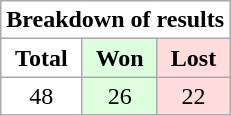<table class="wikitable" style="text-align:center">
<tr>
<th colspan="3" style="background: #ffffff"><strong>Breakdown of results</strong></th>
</tr>
<tr>
<td style="background: #ffffff;"><strong>Total</strong></td>
<td style="background: #ddffdd;"><strong>Won</strong></td>
<td style="background: #ffdddd;"><strong>Lost</strong></td>
</tr>
<tr>
<td style="background: #ffffff;">48</td>
<td style="background: #ddffdd;">26</td>
<td style="background: #ffdddd;">22</td>
</tr>
</table>
